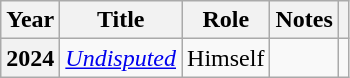<table class="wikitable sortable plainrowheaders">
<tr>
<th scope="col">Year</th>
<th scope="col">Title</th>
<th scope="col">Role</th>
<th scope="col" class="unsortable">Notes</th>
<th scope="col" class="unsortable"></th>
</tr>
<tr>
<th scope="row">2024</th>
<td><em><a href='#'>Undisputed</a></em></td>
<td>Himself</td>
<td></td>
<td style="text-align:center;"></td>
</tr>
</table>
